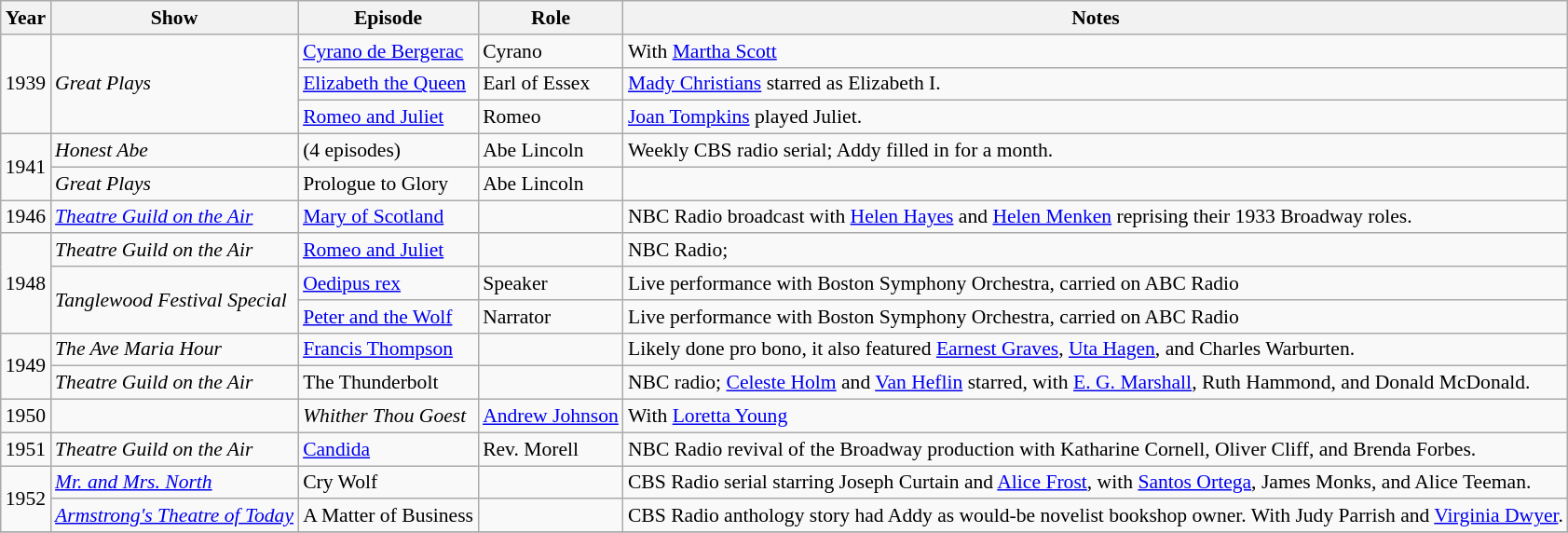<table class="wikitable sortable plainrowheaders" style="font-size: 90%">
<tr>
<th scope="col">Year</th>
<th scope="col">Show</th>
<th scope="col">Episode</th>
<th scope="col">Role</th>
<th scope="col">Notes</th>
</tr>
<tr>
<td rowspan=3>1939</td>
<td rowspan=3><em>Great Plays</em></td>
<td><a href='#'>Cyrano de Bergerac</a></td>
<td>Cyrano</td>
<td>With <a href='#'>Martha Scott</a></td>
</tr>
<tr>
<td><a href='#'>Elizabeth the Queen</a></td>
<td>Earl of Essex</td>
<td><a href='#'>Mady Christians</a> starred as Elizabeth I.</td>
</tr>
<tr>
<td><a href='#'>Romeo and Juliet</a></td>
<td>Romeo</td>
<td><a href='#'>Joan Tompkins</a> played Juliet.</td>
</tr>
<tr>
<td rowspan=2>1941</td>
<td><em>Honest Abe</em></td>
<td>(4 episodes)</td>
<td>Abe Lincoln</td>
<td>Weekly CBS radio serial; Addy filled in for a month.</td>
</tr>
<tr>
<td><em>Great Plays</em></td>
<td>Prologue to Glory</td>
<td>Abe Lincoln</td>
<td></td>
</tr>
<tr>
<td>1946</td>
<td><em><a href='#'>Theatre Guild on the Air</a></em></td>
<td><a href='#'>Mary of Scotland</a></td>
<td></td>
<td>NBC Radio broadcast with <a href='#'>Helen Hayes</a> and <a href='#'>Helen Menken</a> reprising their 1933 Broadway roles.</td>
</tr>
<tr>
<td rowspan=3>1948</td>
<td><em>Theatre Guild on the Air</em></td>
<td><a href='#'>Romeo and Juliet</a></td>
<td></td>
<td>NBC Radio;</td>
</tr>
<tr>
<td rowspan=2><em>Tanglewood Festival Special</em></td>
<td><a href='#'>Oedipus rex</a></td>
<td>Speaker</td>
<td>Live performance with Boston Symphony Orchestra, carried on ABC Radio</td>
</tr>
<tr>
<td><a href='#'>Peter and the Wolf</a></td>
<td>Narrator</td>
<td>Live performance with Boston Symphony Orchestra, carried on ABC Radio</td>
</tr>
<tr>
<td rowspan=2>1949</td>
<td><em>The Ave Maria Hour</em></td>
<td><a href='#'>Francis Thompson</a></td>
<td></td>
<td>Likely done pro bono, it also featured <a href='#'>Earnest Graves</a>, <a href='#'>Uta Hagen</a>, and Charles Warburten.</td>
</tr>
<tr>
<td><em>Theatre Guild on the Air</em></td>
<td>The Thunderbolt</td>
<td></td>
<td>NBC radio; <a href='#'>Celeste Holm</a> and <a href='#'>Van Heflin</a> starred, with <a href='#'>E. G. Marshall</a>, Ruth Hammond, and Donald McDonald.</td>
</tr>
<tr>
<td>1950</td>
<td></td>
<td><em>Whither Thou Goest</em></td>
<td><a href='#'>Andrew Johnson</a></td>
<td>With <a href='#'>Loretta Young</a></td>
</tr>
<tr>
<td>1951</td>
<td><em>Theatre Guild on the Air</em></td>
<td><a href='#'>Candida</a></td>
<td>Rev. Morell</td>
<td>NBC Radio revival of the Broadway production with Katharine Cornell, Oliver Cliff, and Brenda Forbes.</td>
</tr>
<tr>
<td rowspan=2>1952</td>
<td><em><a href='#'>Mr. and Mrs. North</a></em></td>
<td>Cry Wolf</td>
<td></td>
<td>CBS Radio serial starring Joseph Curtain and <a href='#'>Alice Frost</a>, with <a href='#'>Santos Ortega</a>, James Monks, and Alice Teeman.</td>
</tr>
<tr>
<td><em><a href='#'>Armstrong's Theatre of Today</a></em></td>
<td>A Matter of Business</td>
<td></td>
<td>CBS Radio anthology story had Addy as would-be novelist bookshop owner. With Judy Parrish and <a href='#'>Virginia Dwyer</a>.</td>
</tr>
<tr>
</tr>
</table>
